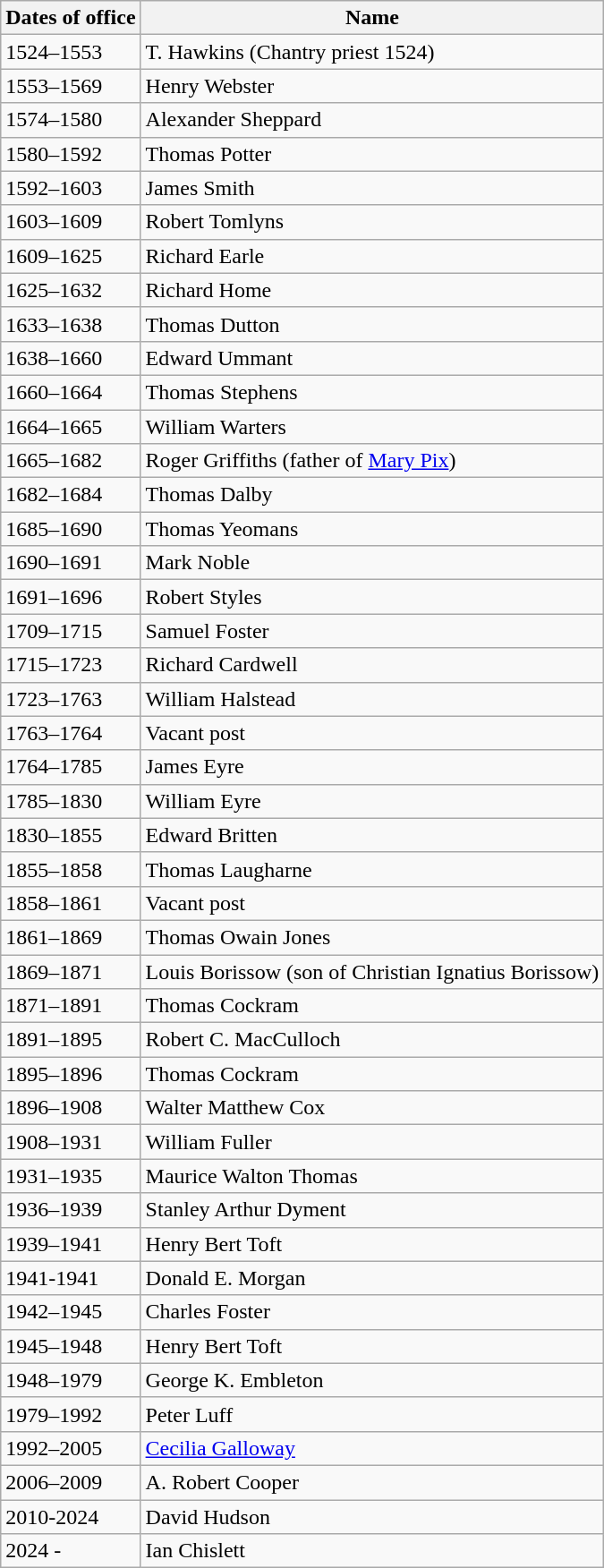<table class="wikitable">
<tr>
<th>Dates of office</th>
<th>Name</th>
</tr>
<tr>
<td>1524–1553</td>
<td>T. Hawkins (Chantry priest 1524)</td>
</tr>
<tr>
<td>1553–1569</td>
<td>Henry Webster</td>
</tr>
<tr>
<td>1574–1580</td>
<td>Alexander Sheppard</td>
</tr>
<tr>
<td>1580–1592</td>
<td>Thomas Potter</td>
</tr>
<tr>
<td>1592–1603</td>
<td>James Smith</td>
</tr>
<tr>
<td>1603–1609</td>
<td>Robert Tomlyns</td>
</tr>
<tr>
<td>1609–1625</td>
<td>Richard Earle</td>
</tr>
<tr>
<td>1625–1632</td>
<td>Richard Home</td>
</tr>
<tr>
<td>1633–1638</td>
<td>Thomas Dutton</td>
</tr>
<tr>
<td>1638–1660</td>
<td>Edward Ummant</td>
</tr>
<tr>
<td>1660–1664</td>
<td>Thomas Stephens</td>
</tr>
<tr>
<td>1664–1665</td>
<td>William Warters</td>
</tr>
<tr>
<td>1665–1682</td>
<td>Roger Griffiths (father of <a href='#'>Mary Pix</a>)</td>
</tr>
<tr>
<td>1682–1684</td>
<td>Thomas Dalby</td>
</tr>
<tr>
<td>1685–1690</td>
<td>Thomas Yeomans</td>
</tr>
<tr>
<td>1690–1691</td>
<td>Mark Noble</td>
</tr>
<tr>
<td>1691–1696</td>
<td>Robert Styles</td>
</tr>
<tr>
<td>1709–1715</td>
<td>Samuel Foster</td>
</tr>
<tr>
<td>1715–1723</td>
<td>Richard Cardwell</td>
</tr>
<tr>
<td>1723–1763</td>
<td>William Halstead</td>
</tr>
<tr>
<td>1763–1764</td>
<td>Vacant post</td>
</tr>
<tr>
<td>1764–1785</td>
<td>James Eyre</td>
</tr>
<tr>
<td>1785–1830</td>
<td>William Eyre</td>
</tr>
<tr>
<td>1830–1855</td>
<td>Edward Britten</td>
</tr>
<tr>
<td>1855–1858</td>
<td>Thomas Laugharne</td>
</tr>
<tr>
<td>1858–1861</td>
<td>Vacant post</td>
</tr>
<tr>
<td>1861–1869</td>
<td>Thomas Owain Jones</td>
</tr>
<tr>
<td>1869–1871</td>
<td>Louis Borissow (son of Christian Ignatius Borissow)</td>
</tr>
<tr>
<td>1871–1891</td>
<td>Thomas Cockram</td>
</tr>
<tr>
<td>1891–1895</td>
<td>Robert C. MacCulloch</td>
</tr>
<tr>
<td>1895–1896</td>
<td>Thomas Cockram</td>
</tr>
<tr>
<td>1896–1908</td>
<td>Walter Matthew Cox</td>
</tr>
<tr>
<td>1908–1931</td>
<td>William Fuller</td>
</tr>
<tr>
<td>1931–1935</td>
<td>Maurice Walton Thomas</td>
</tr>
<tr>
<td>1936–1939</td>
<td>Stanley Arthur Dyment</td>
</tr>
<tr>
<td>1939–1941</td>
<td>Henry Bert Toft</td>
</tr>
<tr>
<td>1941-1941</td>
<td>Donald E. Morgan</td>
</tr>
<tr>
<td>1942–1945</td>
<td>Charles Foster</td>
</tr>
<tr>
<td>1945–1948</td>
<td>Henry Bert Toft</td>
</tr>
<tr>
<td>1948–1979</td>
<td>George K. Embleton</td>
</tr>
<tr>
<td>1979–1992</td>
<td>Peter Luff</td>
</tr>
<tr>
<td>1992–2005</td>
<td><a href='#'>Cecilia Galloway</a></td>
</tr>
<tr>
<td>2006–2009</td>
<td>A. Robert Cooper</td>
</tr>
<tr>
<td>2010-2024</td>
<td>David Hudson</td>
</tr>
<tr>
<td>2024 -</td>
<td>Ian Chislett</td>
</tr>
</table>
